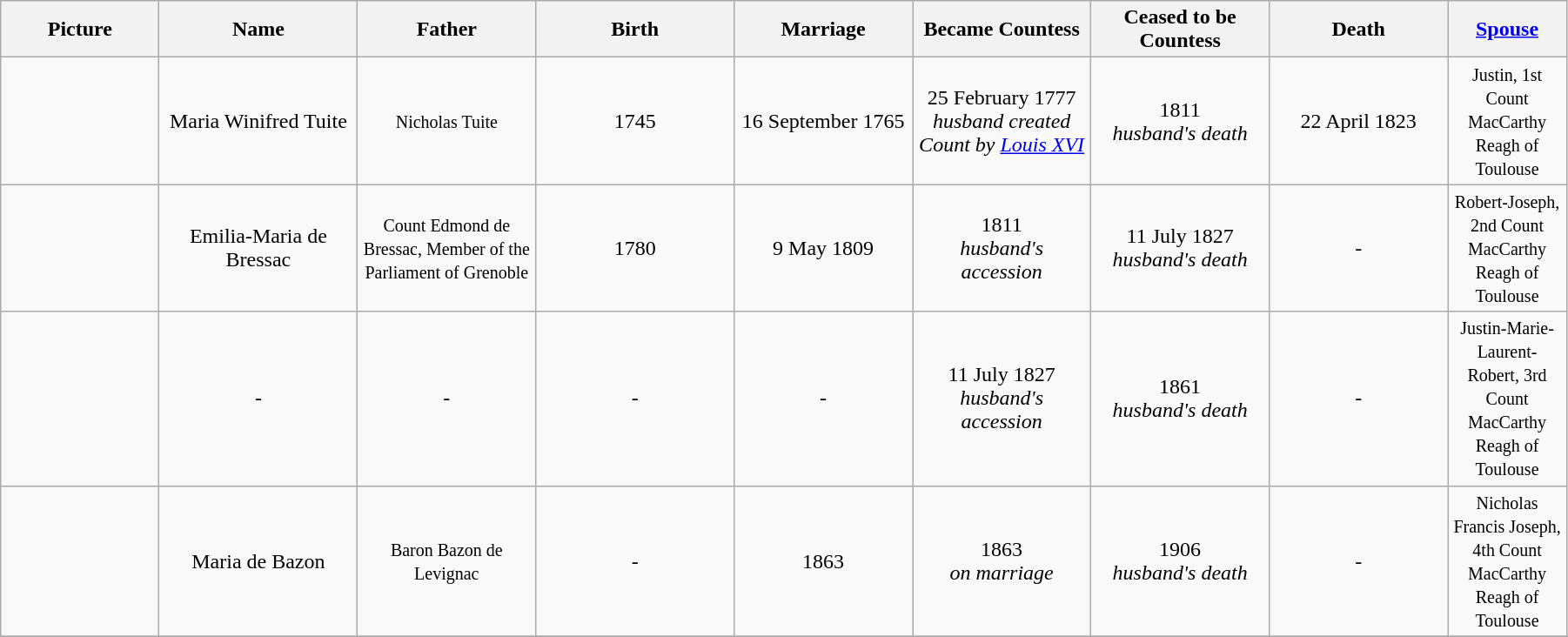<table width=95% class="wikitable">
<tr>
<th width = "8%">Picture</th>
<th width = "10%">Name</th>
<th width = "9%">Father</th>
<th width = "10%">Birth</th>
<th width = "9%">Marriage</th>
<th width = "9%">Became Countess</th>
<th width = "9%">Ceased to be Countess</th>
<th width = "9%">Death</th>
<th width = "6%"><a href='#'>Spouse</a></th>
</tr>
<tr>
<td align="center"></td>
<td align="center">Maria Winifred Tuite</td>
<td align="center"><small>Nicholas Tuite</small></td>
<td align="center">1745</td>
<td align="center">16 September 1765</td>
<td align="center">25 February 1777<br><em>husband created Count by <a href='#'>Louis XVI</a></em></td>
<td align="center">1811<br><em>husband's death</em></td>
<td align="center">22 April 1823</td>
<td align="center"><small>Justin, 1st Count MacCarthy Reagh of Toulouse</small></td>
</tr>
<tr>
<td align="center"></td>
<td align="center">Emilia-Maria de Bressac</td>
<td align="center"><small>Count Edmond de Bressac, Member of the Parliament of Grenoble</small></td>
<td align="center">1780</td>
<td align="center">9 May 1809</td>
<td align="center">1811<br><em>husband's accession</em></td>
<td align="center">11 July 1827<br><em>husband's death</em></td>
<td align="center">-</td>
<td align="center"><small>Robert-Joseph, 2nd Count MacCarthy Reagh of Toulouse</small></td>
</tr>
<tr>
<td align="center"></td>
<td align="center">-</td>
<td align="center">-</td>
<td align="center">-</td>
<td align="center">-</td>
<td align="center">11 July 1827<br><em>husband's accession</em></td>
<td align="center">1861<br><em>husband's death</em></td>
<td align="center">-</td>
<td align="center"><small>Justin-Marie-Laurent-Robert, 3rd Count MacCarthy Reagh of Toulouse</small></td>
</tr>
<tr>
<td align="center"></td>
<td align="center">Maria de Bazon</td>
<td align="center"><small>Baron Bazon de Levignac</small></td>
<td align="center">-</td>
<td align="center">1863</td>
<td align="center">1863<br><em>on marriage</em></td>
<td align="center">1906<br><em>husband's death</em></td>
<td align="center">-</td>
<td align="center"><small>Nicholas Francis Joseph, 4th Count MacCarthy Reagh of Toulouse</small></td>
</tr>
<tr>
</tr>
</table>
